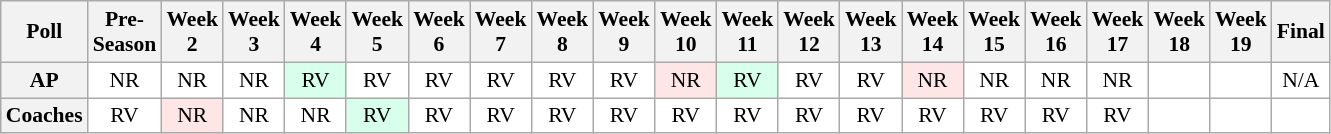<table class="wikitable" style="white-space:nowrap;font-size:90%">
<tr>
<th>Poll</th>
<th>Pre-<br>Season</th>
<th>Week<br>2</th>
<th>Week<br>3</th>
<th>Week<br>4</th>
<th>Week<br>5</th>
<th>Week<br>6</th>
<th>Week<br>7</th>
<th>Week<br>8</th>
<th>Week<br>9</th>
<th>Week<br>10</th>
<th>Week<br>11</th>
<th>Week<br>12</th>
<th>Week<br>13</th>
<th>Week<br>14</th>
<th>Week<br>15</th>
<th>Week<br>16</th>
<th>Week<br>17</th>
<th>Week<br>18</th>
<th>Week<br>19</th>
<th>Final</th>
</tr>
<tr style="text-align:center;">
<th>AP</th>
<td style="background:#FFF;">NR</td>
<td style="background:#FFF;">NR</td>
<td style="background:#FFF;">NR</td>
<td style="background:#D8FFEB;">RV</td>
<td style="background:#FFF;">RV</td>
<td style="background:#FFF;">RV</td>
<td style="background:#FFF;">RV</td>
<td style="background:#FFF;">RV</td>
<td style="background:#FFF;">RV</td>
<td style="background:#FFE6E6;">NR</td>
<td style="background:#D8FFEB;">RV</td>
<td style="background:#FFF;">RV</td>
<td style="background:#FFF;">RV</td>
<td style="background:#FFE6E6;">NR</td>
<td style="background:#FFF;">NR</td>
<td style="background:#FFF;">NR</td>
<td style="background:#FFF;">NR</td>
<td style="background:#FFF;"></td>
<td style="background:#FFF;"></td>
<td style="background:#FFF;">N/A</td>
</tr>
<tr style="text-align:center;">
<th>Coaches</th>
<td style="background:#FFF;">RV</td>
<td style="background:#FFE6E6;">NR</td>
<td style="background:#FFF;">NR</td>
<td style="background:#FFF;">NR</td>
<td style="background:#D8FFEB;">RV</td>
<td style="background:#FFF;">RV</td>
<td style="background:#FFF;">RV</td>
<td style="background:#FFF;">RV</td>
<td style="background:#FFF;">RV</td>
<td style="background:#FFF;">RV</td>
<td style="background:#FFF;">RV</td>
<td style="background:#FFF;">RV</td>
<td style="background:#FFF;">RV</td>
<td style="background:#FFF;">RV</td>
<td style="background:#FFF;">RV</td>
<td style="background:#FFF;">RV</td>
<td style="background:#FFF;">RV</td>
<td style="background:#FFF;"></td>
<td style="background:#FFF;"></td>
<td style="background:#FFF;"></td>
</tr>
</table>
